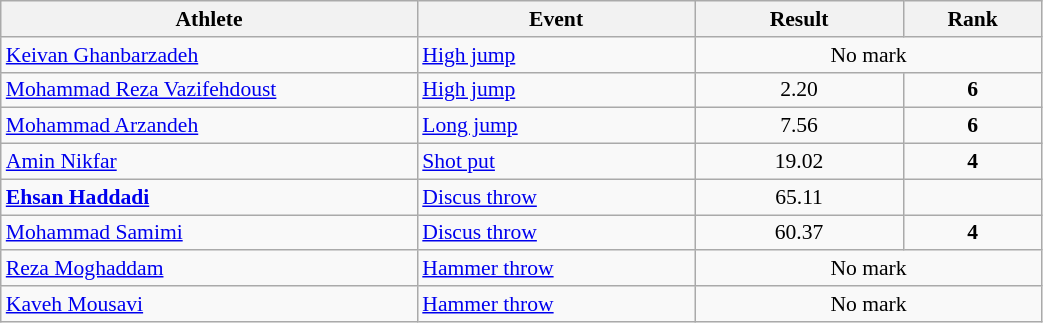<table class="wikitable" width="55%" style="text-align:center; font-size:90%">
<tr>
<th width="30%">Athlete</th>
<th width="20%">Event</th>
<th width="15%">Result</th>
<th width="10%">Rank</th>
</tr>
<tr>
<td align="left"><a href='#'>Keivan Ghanbarzadeh</a></td>
<td align="left"><a href='#'>High jump</a></td>
<td colspan=2>No mark</td>
</tr>
<tr>
<td align="left"><a href='#'>Mohammad Reza Vazifehdoust</a></td>
<td align="left"><a href='#'>High jump</a></td>
<td>2.20</td>
<td><strong>6</strong></td>
</tr>
<tr>
<td align="left"><a href='#'>Mohammad Arzandeh</a></td>
<td align="left"><a href='#'>Long jump</a></td>
<td>7.56</td>
<td><strong>6</strong></td>
</tr>
<tr>
<td align="left"><a href='#'>Amin Nikfar</a></td>
<td align="left"><a href='#'>Shot put</a></td>
<td>19.02</td>
<td><strong>4</strong></td>
</tr>
<tr>
<td align="left"><strong><a href='#'>Ehsan Haddadi</a></strong></td>
<td align="left"><a href='#'>Discus throw</a></td>
<td>65.11</td>
<td></td>
</tr>
<tr>
<td align="left"><a href='#'>Mohammad Samimi</a></td>
<td align="left"><a href='#'>Discus throw</a></td>
<td>60.37</td>
<td><strong>4</strong></td>
</tr>
<tr>
<td align="left"><a href='#'>Reza Moghaddam</a></td>
<td align="left"><a href='#'>Hammer throw</a></td>
<td colspan=2>No mark</td>
</tr>
<tr>
<td align="left"><a href='#'>Kaveh Mousavi</a></td>
<td align="left"><a href='#'>Hammer throw</a></td>
<td colspan=2>No mark</td>
</tr>
</table>
